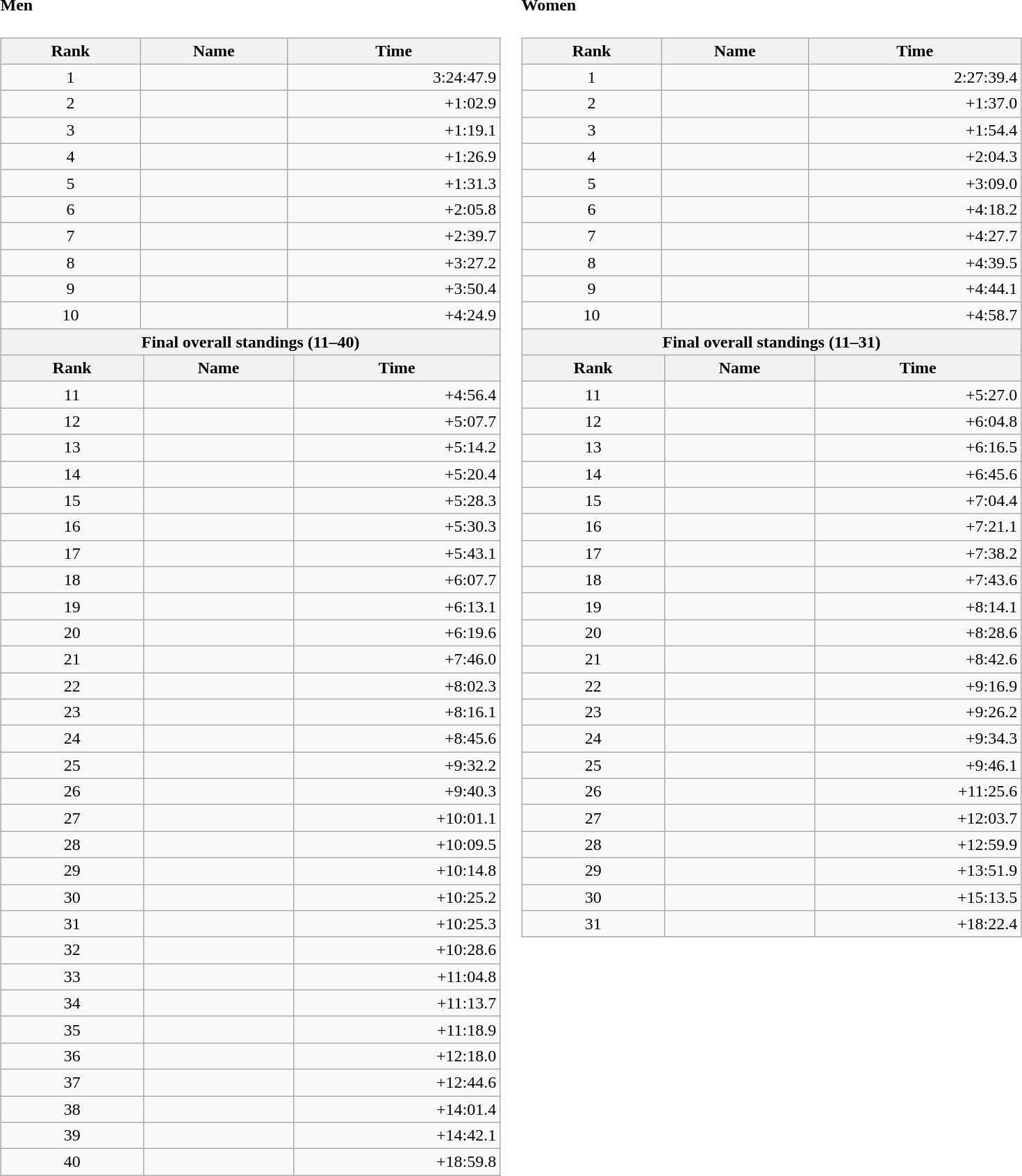<table border="0">
<tr>
<td valign="top"><br><h4>Men</h4><table class="wikitable" style="width:30em;margin-bottom:0;">
<tr>
<th scope="col">Rank</th>
<th scope="col">Name</th>
<th scope="col">Time</th>
</tr>
<tr>
<td style="text-align:center;">1</td>
<td>  </td>
<td align="right">3:24:47.9</td>
</tr>
<tr>
<td style="text-align:center;">2</td>
<td></td>
<td align="right">+1:02.9</td>
</tr>
<tr>
<td style="text-align:center;">3</td>
<td></td>
<td align="right">+1:19.1</td>
</tr>
<tr>
<td style="text-align:center;">4</td>
<td></td>
<td align="right">+1:26.9</td>
</tr>
<tr>
<td style="text-align:center;">5</td>
<td></td>
<td align="right">+1:31.3</td>
</tr>
<tr>
<td style="text-align:center;">6</td>
<td></td>
<td align="right">+2:05.8</td>
</tr>
<tr>
<td style="text-align:center;">7</td>
<td></td>
<td align="right">+2:39.7</td>
</tr>
<tr>
<td style="text-align:center;">8</td>
<td></td>
<td align="right">+3:27.2</td>
</tr>
<tr>
<td style="text-align:center;">9</td>
<td></td>
<td align="right">+3:50.4</td>
</tr>
<tr>
<td style="text-align:center;">10</td>
<td></td>
<td align="right">+4:24.9</td>
</tr>
</table>
<table class="collapsible collapsed wikitable" style="width:30em;margin-top:-1px;">
<tr>
<th scope="col" colspan="3">Final overall standings (11–40)</th>
</tr>
<tr>
<th scope="col">Rank</th>
<th scope="col">Name</th>
<th scope="col">Time</th>
</tr>
<tr>
<td style="text-align:center;">11</td>
<td></td>
<td align="right">+4:56.4</td>
</tr>
<tr>
<td style="text-align:center;">12</td>
<td></td>
<td align="right">+5:07.7</td>
</tr>
<tr>
<td style="text-align:center;">13</td>
<td></td>
<td align="right">+5:14.2</td>
</tr>
<tr>
<td style="text-align:center;">14</td>
<td></td>
<td align="right">+5:20.4</td>
</tr>
<tr>
<td style="text-align:center;">15</td>
<td></td>
<td align="right">+5:28.3</td>
</tr>
<tr>
<td style="text-align:center;">16</td>
<td></td>
<td align="right">+5:30.3</td>
</tr>
<tr>
<td style="text-align:center;">17</td>
<td></td>
<td align="right">+5:43.1</td>
</tr>
<tr>
<td style="text-align:center;">18</td>
<td></td>
<td align="right">+6:07.7</td>
</tr>
<tr>
<td style="text-align:center;">19</td>
<td></td>
<td align="right">+6:13.1</td>
</tr>
<tr>
<td style="text-align:center;">20</td>
<td></td>
<td align="right">+6:19.6</td>
</tr>
<tr>
<td style="text-align:center;">21</td>
<td></td>
<td align="right">+7:46.0</td>
</tr>
<tr>
<td style="text-align:center;">22</td>
<td></td>
<td align="right">+8:02.3</td>
</tr>
<tr>
<td style="text-align:center;">23</td>
<td></td>
<td align="right">+8:16.1</td>
</tr>
<tr>
<td style="text-align:center;">24</td>
<td></td>
<td align="right">+8:45.6</td>
</tr>
<tr>
<td style="text-align:center;">25</td>
<td></td>
<td align="right">+9:32.2</td>
</tr>
<tr>
<td style="text-align:center;">26</td>
<td></td>
<td align="right">+9:40.3</td>
</tr>
<tr>
<td style="text-align:center;">27</td>
<td></td>
<td align="right">+10:01.1</td>
</tr>
<tr>
<td style="text-align:center;">28</td>
<td></td>
<td align="right">+10:09.5</td>
</tr>
<tr>
<td style="text-align:center;">29</td>
<td></td>
<td align="right">+10:14.8</td>
</tr>
<tr>
<td style="text-align:center;">30</td>
<td></td>
<td align="right">+10:25.2</td>
</tr>
<tr>
<td style="text-align:center;">31</td>
<td></td>
<td align="right">+10:25.3</td>
</tr>
<tr>
<td style="text-align:center;">32</td>
<td></td>
<td align="right">+10:28.6</td>
</tr>
<tr>
<td style="text-align:center;">33</td>
<td></td>
<td align="right">+11:04.8</td>
</tr>
<tr>
<td style="text-align:center;">34</td>
<td></td>
<td align="right">+11:13.7</td>
</tr>
<tr>
<td style="text-align:center;">35</td>
<td></td>
<td align="right">+11:18.9</td>
</tr>
<tr>
<td style="text-align:center;">36</td>
<td></td>
<td align="right">+12:18.0</td>
</tr>
<tr>
<td style="text-align:center;">37</td>
<td></td>
<td align="right">+12:44.6</td>
</tr>
<tr>
<td style="text-align:center;">38</td>
<td></td>
<td align="right">+14:01.4</td>
</tr>
<tr>
<td style="text-align:center;">39</td>
<td></td>
<td align="right">+14:42.1</td>
</tr>
<tr>
<td style="text-align:center;">40</td>
<td></td>
<td align="right">+18:59.8</td>
</tr>
</table>
</td>
<td valign="top"><br><h4>Women</h4><table class="wikitable" style="width:30em;margin-bottom:0;">
<tr>
<th scope="col">Rank</th>
<th scope="col">Name</th>
<th scope="col">Time</th>
</tr>
<tr>
<td style="text-align:center;">1</td>
<td> </td>
<td align="right">2:27:39.4</td>
</tr>
<tr>
<td style="text-align:center;">2</td>
<td></td>
<td align="right">+1:37.0</td>
</tr>
<tr>
<td style="text-align:center;">3</td>
<td> </td>
<td align="right">+1:54.4</td>
</tr>
<tr>
<td style="text-align:center;">4</td>
<td></td>
<td align="right">+2:04.3</td>
</tr>
<tr>
<td style="text-align:center;">5</td>
<td></td>
<td align="right">+3:09.0</td>
</tr>
<tr>
<td style="text-align:center;">6</td>
<td></td>
<td align="right">+4:18.2</td>
</tr>
<tr>
<td style="text-align:center;">7</td>
<td></td>
<td align="right">+4:27.7</td>
</tr>
<tr>
<td style="text-align:center;">8</td>
<td></td>
<td align="right">+4:39.5</td>
</tr>
<tr>
<td style="text-align:center;">9</td>
<td></td>
<td align="right">+4:44.1</td>
</tr>
<tr>
<td style="text-align:center;">10</td>
<td></td>
<td align="right">+4:58.7</td>
</tr>
</table>
<table class="collapsible collapsed wikitable" style="width:30em;margin-top:-1px;">
<tr>
<th scope="col" colspan="3">Final overall standings (11–31)</th>
</tr>
<tr>
<th scope="col">Rank</th>
<th scope="col">Name</th>
<th scope="col">Time</th>
</tr>
<tr>
<td style="text-align:center;">11</td>
<td></td>
<td align="right">+5:27.0</td>
</tr>
<tr>
<td style="text-align:center;">12</td>
<td></td>
<td align="right">+6:04.8</td>
</tr>
<tr>
<td style="text-align:center;">13</td>
<td></td>
<td align="right">+6:16.5</td>
</tr>
<tr>
<td style="text-align:center;">14</td>
<td></td>
<td align="right">+6:45.6</td>
</tr>
<tr>
<td style="text-align:center;">15</td>
<td></td>
<td align="right">+7:04.4</td>
</tr>
<tr>
<td style="text-align:center;">16</td>
<td></td>
<td align="right">+7:21.1</td>
</tr>
<tr>
<td style="text-align:center;">17</td>
<td></td>
<td align="right">+7:38.2</td>
</tr>
<tr>
<td style="text-align:center;">18</td>
<td></td>
<td align="right">+7:43.6</td>
</tr>
<tr>
<td style="text-align:center;">19</td>
<td></td>
<td align="right">+8:14.1</td>
</tr>
<tr>
<td style="text-align:center;">20</td>
<td></td>
<td align="right">+8:28.6</td>
</tr>
<tr>
<td style="text-align:center;">21</td>
<td></td>
<td align="right">+8:42.6</td>
</tr>
<tr>
<td style="text-align:center;">22</td>
<td></td>
<td align="right">+9:16.9</td>
</tr>
<tr>
<td style="text-align:center;">23</td>
<td></td>
<td align="right">+9:26.2</td>
</tr>
<tr>
<td style="text-align:center;">24</td>
<td></td>
<td align="right">+9:34.3</td>
</tr>
<tr>
<td style="text-align:center;">25</td>
<td></td>
<td align="right">+9:46.1</td>
</tr>
<tr>
<td style="text-align:center;">26</td>
<td></td>
<td align="right">+11:25.6</td>
</tr>
<tr>
<td style="text-align:center;">27</td>
<td></td>
<td align="right">+12:03.7</td>
</tr>
<tr>
<td style="text-align:center;">28</td>
<td></td>
<td align="right">+12:59.9</td>
</tr>
<tr>
<td style="text-align:center;">29</td>
<td></td>
<td align="right">+13:51.9</td>
</tr>
<tr>
<td style="text-align:center;">30</td>
<td></td>
<td align="right">+15:13.5</td>
</tr>
<tr>
<td style="text-align:center;">31</td>
<td></td>
<td align="right">+18:22.4</td>
</tr>
</table>
</td>
</tr>
</table>
